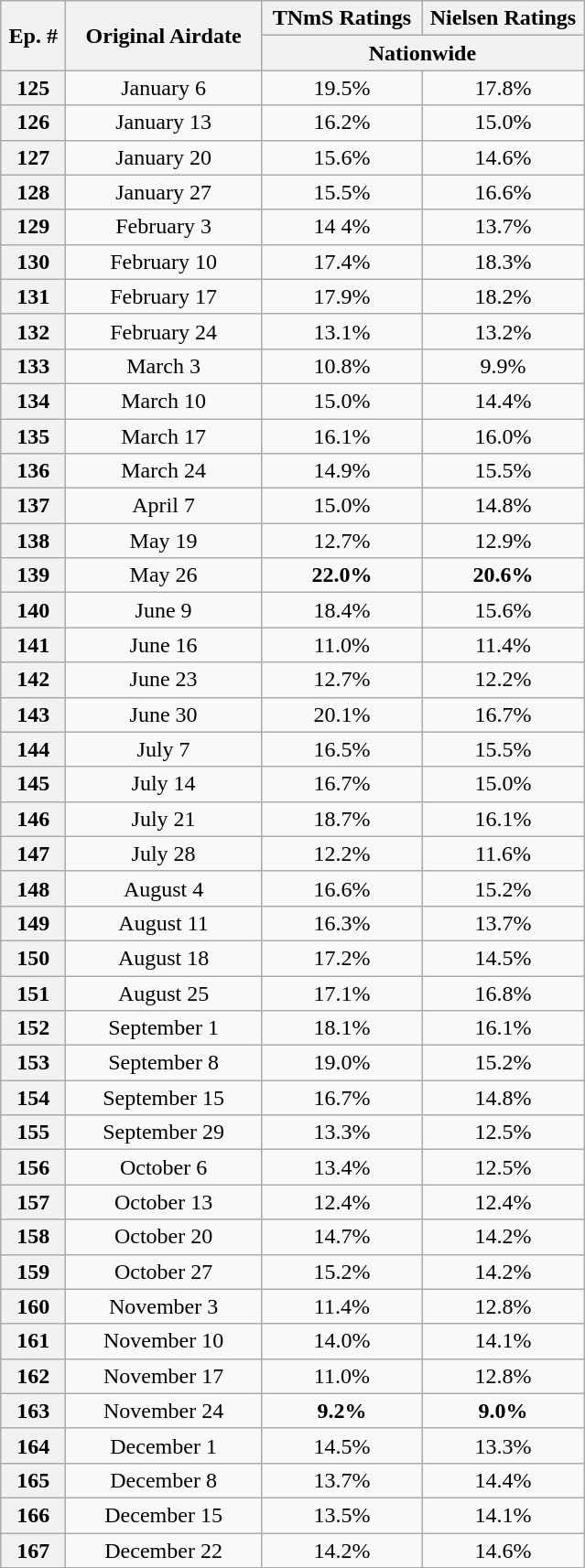<table class="wikitable" style="text-align:center;">
<tr>
<th rowspan="2" style="width:40px;">Ep. #</th>
<th rowspan="2" style="width:135px;">Original Airdate</th>
<th width=110><strong>TNmS Ratings</strong></th>
<th width=110><strong>Nielsen Ratings</strong></th>
</tr>
<tr>
<th colspan="2"><strong>Nationwide</strong></th>
</tr>
<tr>
<th>125</th>
<td>January 6</td>
<td>19.5%</td>
<td>17.8%</td>
</tr>
<tr>
<th>126</th>
<td>January 13</td>
<td>16.2%</td>
<td>15.0%</td>
</tr>
<tr>
<th>127</th>
<td>January 20</td>
<td>15.6%</td>
<td>14.6%</td>
</tr>
<tr>
<th>128</th>
<td>January 27</td>
<td>15.5%</td>
<td>16.6%</td>
</tr>
<tr>
<th>129</th>
<td>February 3</td>
<td>14 4%</td>
<td>13.7%</td>
</tr>
<tr>
<th>130</th>
<td>February 10</td>
<td>17.4%</td>
<td>18.3%</td>
</tr>
<tr>
<th>131</th>
<td>February 17</td>
<td>17.9%</td>
<td>18.2%</td>
</tr>
<tr>
<th>132</th>
<td>February 24</td>
<td>13.1%</td>
<td>13.2%</td>
</tr>
<tr>
<th>133</th>
<td>March 3</td>
<td>10.8%</td>
<td>9.9%</td>
</tr>
<tr>
<th>134</th>
<td>March 10</td>
<td>15.0%</td>
<td>14.4%</td>
</tr>
<tr>
<th>135</th>
<td>March 17</td>
<td>16.1%</td>
<td>16.0%</td>
</tr>
<tr>
<th>136</th>
<td>March 24</td>
<td>14.9%</td>
<td>15.5%</td>
</tr>
<tr>
<th>137</th>
<td>April 7</td>
<td>15.0%</td>
<td>14.8%</td>
</tr>
<tr>
<th>138</th>
<td>May 19</td>
<td>12.7%</td>
<td>12.9%</td>
</tr>
<tr>
<th>139</th>
<td>May 26</td>
<td><span><strong>22.0%</strong></span></td>
<td><span><strong>20.6%</strong></span></td>
</tr>
<tr>
<th>140</th>
<td>June 9</td>
<td>18.4%</td>
<td>15.6%</td>
</tr>
<tr>
<th>141</th>
<td>June 16</td>
<td>11.0%</td>
<td>11.4%</td>
</tr>
<tr>
<th>142</th>
<td>June 23</td>
<td>12.7%</td>
<td>12.2%</td>
</tr>
<tr>
<th>143</th>
<td>June 30</td>
<td>20.1%</td>
<td>16.7%</td>
</tr>
<tr>
<th>144</th>
<td>July 7</td>
<td>16.5%</td>
<td>15.5%</td>
</tr>
<tr>
<th>145</th>
<td>July 14</td>
<td>16.7%</td>
<td>15.0%</td>
</tr>
<tr>
<th>146</th>
<td>July 21</td>
<td>18.7%</td>
<td>16.1%</td>
</tr>
<tr>
<th>147</th>
<td>July 28</td>
<td>12.2%</td>
<td>11.6%</td>
</tr>
<tr>
<th>148</th>
<td>August 4</td>
<td>16.6%</td>
<td>15.2%</td>
</tr>
<tr>
<th>149</th>
<td>August 11</td>
<td>16.3%</td>
<td>13.7%</td>
</tr>
<tr>
<th>150</th>
<td>August 18</td>
<td>17.2%</td>
<td>14.5%</td>
</tr>
<tr>
<th>151</th>
<td>August 25</td>
<td>17.1%</td>
<td>16.8%</td>
</tr>
<tr>
<th>152</th>
<td>September 1</td>
<td>18.1%</td>
<td>16.1%</td>
</tr>
<tr>
<th>153</th>
<td>September 8</td>
<td>19.0%</td>
<td>15.2%</td>
</tr>
<tr>
<th>154</th>
<td>September 15</td>
<td>16.7%</td>
<td>14.8%</td>
</tr>
<tr>
<th>155</th>
<td>September 29</td>
<td>13.3%</td>
<td>12.5%</td>
</tr>
<tr>
<th>156</th>
<td>October 6</td>
<td>13.4%</td>
<td>12.5%</td>
</tr>
<tr>
<th>157</th>
<td>October 13</td>
<td>12.4%</td>
<td>12.4%</td>
</tr>
<tr>
<th>158</th>
<td>October 20</td>
<td>14.7%</td>
<td>14.2%</td>
</tr>
<tr>
<th>159</th>
<td>October 27</td>
<td>15.2%</td>
<td>14.2%</td>
</tr>
<tr>
<th>160</th>
<td>November 3</td>
<td>11.4%</td>
<td>12.8%</td>
</tr>
<tr>
<th>161</th>
<td>November 10</td>
<td>14.0%</td>
<td>14.1%</td>
</tr>
<tr>
<th>162</th>
<td>November 17</td>
<td>11.0%</td>
<td>12.8%</td>
</tr>
<tr>
<th>163</th>
<td>November 24</td>
<td><span><strong>9.2%</strong></span></td>
<td><span><strong>9.0%</strong></span></td>
</tr>
<tr>
<th>164</th>
<td>December 1</td>
<td>14.5%</td>
<td>13.3%</td>
</tr>
<tr>
<th>165</th>
<td>December 8</td>
<td>13.7%</td>
<td>14.4%</td>
</tr>
<tr>
<th>166</th>
<td>December 15</td>
<td>13.5%</td>
<td>14.1%</td>
</tr>
<tr>
<th>167</th>
<td>December 22</td>
<td>14.2%</td>
<td>14.6%</td>
</tr>
</table>
